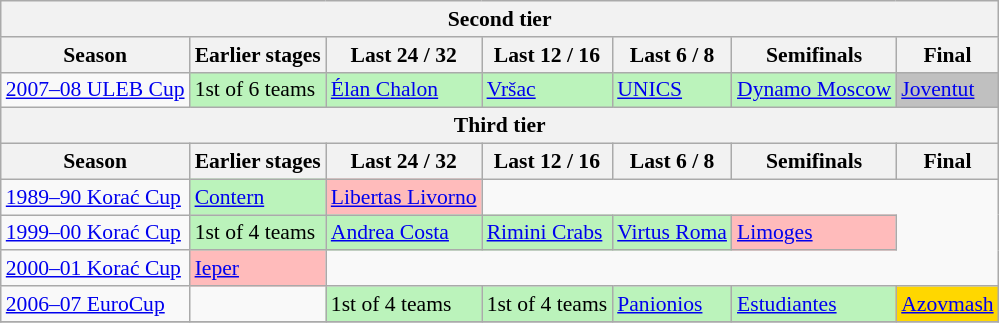<table class="wikitable" style="font-size:90%">
<tr>
<th colspan=7>Second tier</th>
</tr>
<tr>
<th>Season</th>
<th>Earlier stages</th>
<th>Last 24 / 32</th>
<th>Last 12 / 16</th>
<th>Last 6 / 8</th>
<th>Semifinals</th>
<th>Final</th>
</tr>
<tr>
<td><a href='#'>2007–08 ULEB Cup</a></td>
<td bgcolor=#BBF3BB>1st of 6 teams</td>
<td bgcolor=#BBF3BB> <a href='#'>Élan Chalon</a></td>
<td bgcolor=#BBF3BB> <a href='#'>Vršac</a></td>
<td bgcolor=#BBF3BB> <a href='#'>UNICS</a></td>
<td bgcolor=#BBF3BB> <a href='#'>Dynamo Moscow</a></td>
<td bgcolor=silver> <a href='#'>Joventut</a></td>
</tr>
<tr>
<th colspan=7>Third tier</th>
</tr>
<tr>
<th>Season</th>
<th>Earlier stages</th>
<th>Last 24 / 32</th>
<th>Last 12 / 16</th>
<th>Last 6 / 8</th>
<th>Semifinals</th>
<th>Final</th>
</tr>
<tr>
<td><a href='#'>1989–90 Korać Cup</a></td>
<td bgcolor=#BBF3BB> <a href='#'>Contern</a></td>
<td bgcolor=#FFBBBB> <a href='#'>Libertas Livorno</a></td>
</tr>
<tr>
<td><a href='#'>1999–00 Korać Cup</a></td>
<td bgcolor=#BBF3BB>1st of 4 teams</td>
<td bgcolor=#BBF3BB> <a href='#'>Andrea Costa</a></td>
<td bgcolor=#BBF3BB> <a href='#'>Rimini Crabs</a></td>
<td bgcolor=#BBF3BB> <a href='#'>Virtus Roma</a></td>
<td bgcolor=#FFBBBB> <a href='#'>Limoges</a></td>
</tr>
<tr>
<td><a href='#'>2000–01 Korać Cup</a></td>
<td bgcolor=#FFBBBB> <a href='#'>Ieper</a></td>
</tr>
<tr>
<td><a href='#'>2006–07 EuroCup</a></td>
<td></td>
<td bgcolor=#BBF3BB>1st of 4 teams</td>
<td bgcolor=#BBF3BB>1st of 4 teams</td>
<td bgcolor=#BBF3BB> <a href='#'>Panionios</a></td>
<td bgcolor=#BBF3BB> <a href='#'>Estudiantes</a></td>
<td bgcolor=gold> <a href='#'>Azovmash</a></td>
</tr>
<tr>
</tr>
</table>
